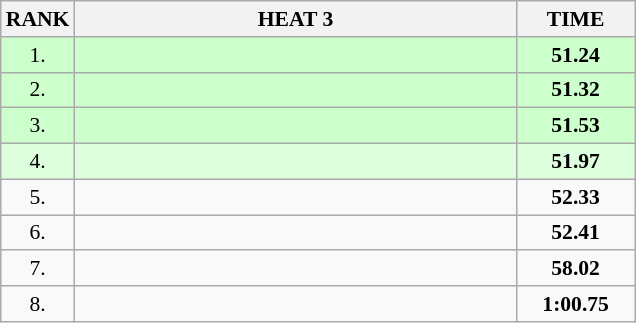<table class="wikitable" style="border-collapse: collapse; font-size: 90%;">
<tr>
<th>RANK</th>
<th style="width: 20em">HEAT 3</th>
<th style="width: 5em">TIME</th>
</tr>
<tr style="background:#ccffcc;">
<td align="center">1.</td>
<td></td>
<td align="center"><strong>51.24</strong></td>
</tr>
<tr style="background:#ccffcc;">
<td align="center">2.</td>
<td></td>
<td align="center"><strong>51.32</strong></td>
</tr>
<tr style="background:#ccffcc;">
<td align="center">3.</td>
<td></td>
<td align="center"><strong>51.53</strong></td>
</tr>
<tr style="background:#ddffdd;">
<td align="center">4.</td>
<td></td>
<td align="center"><strong>51.97</strong></td>
</tr>
<tr>
<td align="center">5.</td>
<td></td>
<td align="center"><strong>52.33</strong></td>
</tr>
<tr>
<td align="center">6.</td>
<td></td>
<td align="center"><strong>52.41</strong></td>
</tr>
<tr>
<td align="center">7.</td>
<td></td>
<td align="center"><strong>58.02</strong></td>
</tr>
<tr>
<td align="center">8.</td>
<td></td>
<td align="center"><strong>1:00.75</strong></td>
</tr>
</table>
